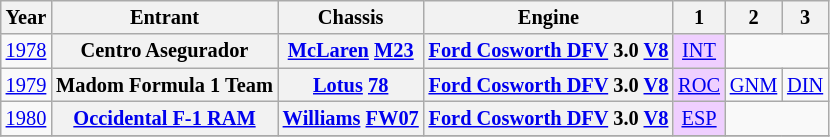<table class="wikitable" style="text-align:center; font-size:85%">
<tr>
<th>Year</th>
<th>Entrant</th>
<th>Chassis</th>
<th>Engine</th>
<th>1</th>
<th>2</th>
<th>3</th>
</tr>
<tr>
<td><a href='#'>1978</a></td>
<th nowrap>Centro Asegurador</th>
<th nowrap><a href='#'>McLaren</a> <a href='#'>M23</a></th>
<th nowrap><a href='#'>Ford Cosworth DFV</a> 3.0 <a href='#'>V8</a></th>
<td style="background:#EFCFFF;"><a href='#'>INT</a><br></td>
<td colspan=2></td>
</tr>
<tr>
<td><a href='#'>1979</a></td>
<th nowrap>Madom Formula 1 Team</th>
<th nowrap><a href='#'>Lotus</a> <a href='#'>78</a></th>
<th nowrap><a href='#'>Ford Cosworth DFV</a> 3.0 <a href='#'>V8</a></th>
<td style="background:#EFCFFF;"><a href='#'>ROC</a><br></td>
<td><a href='#'>GNM</a></td>
<td><a href='#'>DIN</a></td>
</tr>
<tr>
<td><a href='#'>1980</a></td>
<th nowrap><a href='#'>Occidental F-1 RAM</a></th>
<th nowrap><a href='#'>Williams</a> <a href='#'>FW07</a></th>
<th nowrap><a href='#'>Ford Cosworth DFV</a> 3.0 <a href='#'>V8</a></th>
<td style="background:#EFCFFF;"><a href='#'>ESP</a><br></td>
<td colspan=2></td>
</tr>
<tr>
</tr>
</table>
